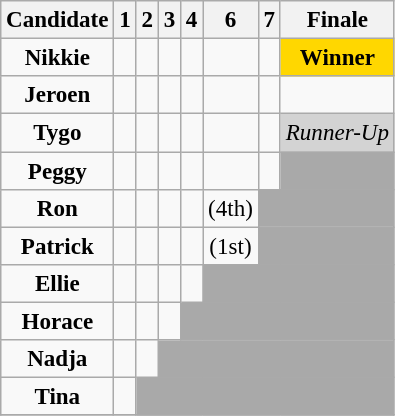<table class="wikitable" border="2" class="wikitable" style="text-align:center; font-size:96%">
<tr>
<th>Candidate</th>
<th>1</th>
<th>2</th>
<th>3</th>
<th>4</th>
<th>6</th>
<th>7</th>
<th>Finale</th>
</tr>
<tr>
<td><strong>Nikkie</strong></td>
<td></td>
<td></td>
<td></td>
<td></td>
<td></td>
<td></td>
<td bgcolor="gold"><strong>Winner</strong></td>
</tr>
<tr>
<td><strong>Jeroen</strong></td>
<td></td>
<td></td>
<td></td>
<td></td>
<td></td>
<td></td>
<td></td>
</tr>
<tr>
<td><strong>Tygo</strong></td>
<td></td>
<td></td>
<td></td>
<td></td>
<td></td>
<td></td>
<td bgcolor="lightgrey"><em>Runner-Up</em></td>
</tr>
<tr>
<td><strong>Peggy</strong></td>
<td></td>
<td></td>
<td></td>
<td></td>
<td></td>
<td></td>
<td colspan=1 bgcolor=darkgray></td>
</tr>
<tr>
<td><strong>Ron</strong></td>
<td></td>
<td></td>
<td></td>
<td></td>
<td> (4th)</td>
<td colspan=2 bgcolor=darkgray></td>
</tr>
<tr>
<td><strong>Patrick</strong></td>
<td></td>
<td></td>
<td></td>
<td></td>
<td> (1st)</td>
<td colspan=2 bgcolor=darkgray></td>
</tr>
<tr>
<td><strong>Ellie</strong></td>
<td></td>
<td></td>
<td></td>
<td></td>
<td colspan=4 bgcolor=darkgray></td>
</tr>
<tr>
<td><strong>Horace</strong></td>
<td></td>
<td></td>
<td></td>
<td colspan=5 bgcolor=darkgray></td>
</tr>
<tr>
<td><strong>Nadja</strong></td>
<td></td>
<td></td>
<td colspan=6 bgcolor=darkgray></td>
</tr>
<tr>
<td><strong>Tina</strong></td>
<td></td>
<td colspan=7 bgcolor=darkgray></td>
</tr>
<tr>
</tr>
</table>
